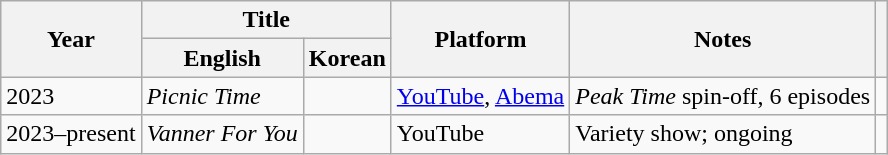<table class="wikitable plainrowheaders sortable">
<tr>
<th rowspan="2" scope="col">Year</th>
<th colspan="2" scope="col">Title</th>
<th rowspan="2" scope="col">Platform</th>
<th rowspan="2" scope="col">Notes</th>
<th rowspan="2" scope="col" class="unsortable"></th>
</tr>
<tr>
<th>English</th>
<th>Korean</th>
</tr>
<tr>
<td>2023</td>
<td><em>Picnic Time</em></td>
<td></td>
<td><a href='#'>YouTube</a>, <a href='#'>Abema</a></td>
<td><em>Peak Time</em> spin-off, 6 episodes</td>
<td></td>
</tr>
<tr>
<td>2023–present</td>
<td><em>Vanner For You</em></td>
<td></td>
<td>YouTube</td>
<td>Variety show; ongoing</td>
<td></td>
</tr>
</table>
